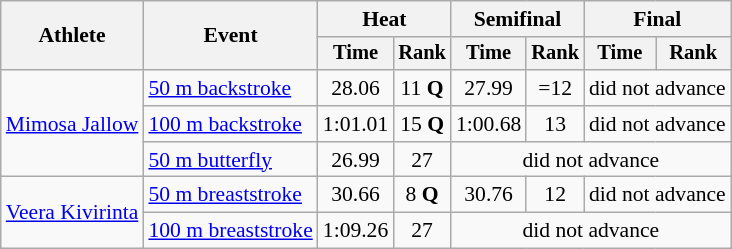<table class="wikitable" style="text-align:center; font-size:90%">
<tr>
<th rowspan="2">Athlete</th>
<th rowspan="2">Event</th>
<th colspan="2">Heat</th>
<th colspan="2">Semifinal</th>
<th colspan="2">Final</th>
</tr>
<tr style="font-size:95%">
<th>Time</th>
<th>Rank</th>
<th>Time</th>
<th>Rank</th>
<th>Time</th>
<th>Rank</th>
</tr>
<tr>
<td rowspan=3 align=left><a href='#'>Mimosa Jallow</a></td>
<td align=left><a href='#'>50 m backstroke</a></td>
<td>28.06</td>
<td>11 <strong>Q</strong></td>
<td>27.99</td>
<td>=12</td>
<td colspan=2>did not advance</td>
</tr>
<tr>
<td align=left><a href='#'>100 m backstroke</a></td>
<td>1:01.01</td>
<td>15 <strong>Q</strong></td>
<td>1:00.68</td>
<td>13</td>
<td colspan=2>did not advance</td>
</tr>
<tr>
<td align=left><a href='#'>50 m butterfly</a></td>
<td>26.99</td>
<td>27</td>
<td colspan=4>did not advance</td>
</tr>
<tr>
<td rowspan=2 align=left><a href='#'>Veera Kivirinta</a></td>
<td align=left><a href='#'>50 m breaststroke</a></td>
<td>30.66</td>
<td>8 <strong>Q</strong></td>
<td>30.76</td>
<td>12</td>
<td colspan=2>did not advance</td>
</tr>
<tr>
<td align=left><a href='#'>100 m breaststroke</a></td>
<td>1:09.26</td>
<td>27</td>
<td colspan=4>did not advance</td>
</tr>
</table>
